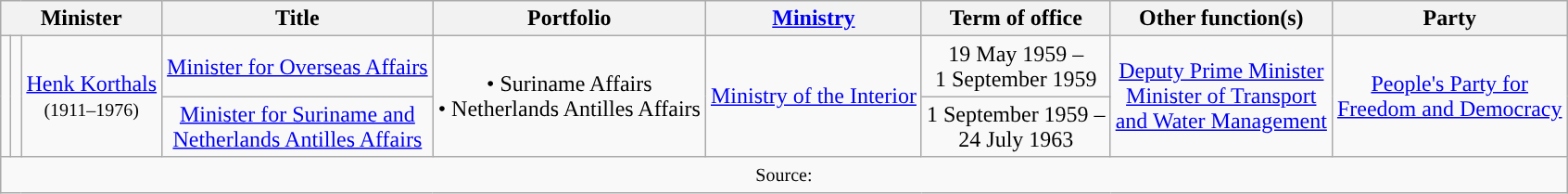<table class="wikitable" style="text-align:center">
<tr>
<th colspan=3>Minister</th>
<th>Title</th>
<th>Portfolio</th>
<th><a href='#'>Ministry</a></th>
<th>Term of office</th>
<th>Other function(s)</th>
<th>Party</th>
</tr>
<tr>
<td rowspan=2 style="background:"></td>
<td rowspan=2></td>
<td rowspan=2><a href='#'>Henk Korthals</a> <br> <small>(1911–1976)</small></td>
<td><a href='#'>Minister for Overseas Affairs</a></td>
<td rowspan=2>• Suriname Affairs <br> • Netherlands Antilles Affairs</td>
<td rowspan=2><a href='#'>Ministry of the Interior</a></td>
<td>19 May 1959 – <br> 1 September 1959</td>
<td rowspan=2><a href='#'>Deputy Prime Minister</a> <br> <a href='#'>Minister of Transport <br> and Water Management</a></td>
<td rowspan=2><a href='#'>People's Party for <br> Freedom and Democracy</a></td>
</tr>
<tr>
<td><a href='#'>Minister for Suriname and <br> Netherlands Antilles Affairs</a></td>
<td>1 September 1959 – <br> 24 July 1963</td>
</tr>
<tr>
<td colspan=9><small>Source:</small></td>
</tr>
</table>
